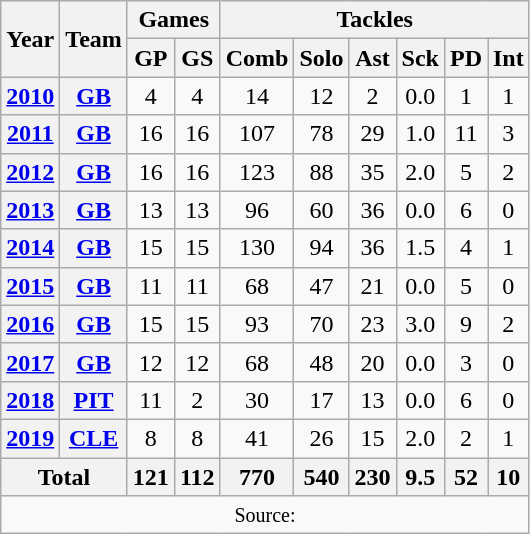<table class=wikitable style="text-align:center;">
<tr>
<th rowspan="2">Year</th>
<th rowspan="2">Team</th>
<th colspan="2">Games</th>
<th colspan="6">Tackles</th>
</tr>
<tr>
<th>GP</th>
<th>GS</th>
<th>Comb</th>
<th>Solo</th>
<th>Ast</th>
<th>Sck</th>
<th>PD</th>
<th>Int</th>
</tr>
<tr>
<th><a href='#'>2010</a></th>
<th><a href='#'>GB</a></th>
<td>4</td>
<td>4</td>
<td>14</td>
<td>12</td>
<td>2</td>
<td>0.0</td>
<td>1</td>
<td>1</td>
</tr>
<tr>
<th><a href='#'>2011</a></th>
<th><a href='#'>GB</a></th>
<td>16</td>
<td>16</td>
<td>107</td>
<td>78</td>
<td>29</td>
<td>1.0</td>
<td>11</td>
<td>3</td>
</tr>
<tr>
<th><a href='#'>2012</a></th>
<th><a href='#'>GB</a></th>
<td>16</td>
<td>16</td>
<td>123</td>
<td>88</td>
<td>35</td>
<td>2.0</td>
<td>5</td>
<td>2</td>
</tr>
<tr>
<th><a href='#'>2013</a></th>
<th><a href='#'>GB</a></th>
<td>13</td>
<td>13</td>
<td>96</td>
<td>60</td>
<td>36</td>
<td>0.0</td>
<td>6</td>
<td>0</td>
</tr>
<tr>
<th><a href='#'>2014</a></th>
<th><a href='#'>GB</a></th>
<td>15</td>
<td>15</td>
<td>130</td>
<td>94</td>
<td>36</td>
<td>1.5</td>
<td>4</td>
<td>1</td>
</tr>
<tr>
<th><a href='#'>2015</a></th>
<th><a href='#'>GB</a></th>
<td>11</td>
<td>11</td>
<td>68</td>
<td>47</td>
<td>21</td>
<td>0.0</td>
<td>5</td>
<td>0</td>
</tr>
<tr>
<th><a href='#'>2016</a></th>
<th><a href='#'>GB</a></th>
<td>15</td>
<td>15</td>
<td>93</td>
<td>70</td>
<td>23</td>
<td>3.0</td>
<td>9</td>
<td>2</td>
</tr>
<tr>
<th><a href='#'>2017</a></th>
<th><a href='#'>GB</a></th>
<td>12</td>
<td>12</td>
<td>68</td>
<td>48</td>
<td>20</td>
<td>0.0</td>
<td>3</td>
<td>0</td>
</tr>
<tr>
<th><a href='#'>2018</a></th>
<th><a href='#'>PIT</a></th>
<td>11</td>
<td>2</td>
<td>30</td>
<td>17</td>
<td>13</td>
<td>0.0</td>
<td>6</td>
<td>0</td>
</tr>
<tr>
<th><a href='#'>2019</a></th>
<th><a href='#'>CLE</a></th>
<td>8</td>
<td>8</td>
<td>41</td>
<td>26</td>
<td>15</td>
<td>2.0</td>
<td>2</td>
<td>1</td>
</tr>
<tr>
<th colspan="2">Total</th>
<th>121</th>
<th>112</th>
<th>770</th>
<th>540</th>
<th>230</th>
<th>9.5</th>
<th>52</th>
<th>10</th>
</tr>
<tr>
<td colspan="10"><small>Source: </small></td>
</tr>
</table>
